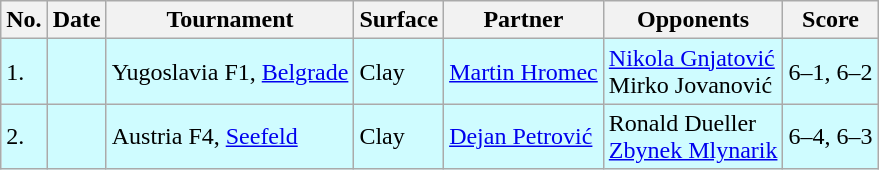<table class="sortable wikitable">
<tr>
<th>No.</th>
<th>Date</th>
<th>Tournament</th>
<th>Surface</th>
<th>Partner</th>
<th>Opponents</th>
<th class="unsortable">Score</th>
</tr>
<tr style="background:#cffcff;">
<td>1.</td>
<td></td>
<td>Yugoslavia F1, <a href='#'>Belgrade</a></td>
<td>Clay</td>
<td> <a href='#'>Martin Hromec</a></td>
<td> <a href='#'>Nikola Gnjatović</a> <br>  Mirko Jovanović</td>
<td>6–1, 6–2</td>
</tr>
<tr style="background:#cffcff;">
<td>2.</td>
<td></td>
<td>Austria F4, <a href='#'>Seefeld</a></td>
<td>Clay</td>
<td> <a href='#'>Dejan Petrović</a></td>
<td> Ronald Dueller <br>  <a href='#'>Zbynek Mlynarik</a></td>
<td>6–4, 6–3</td>
</tr>
</table>
